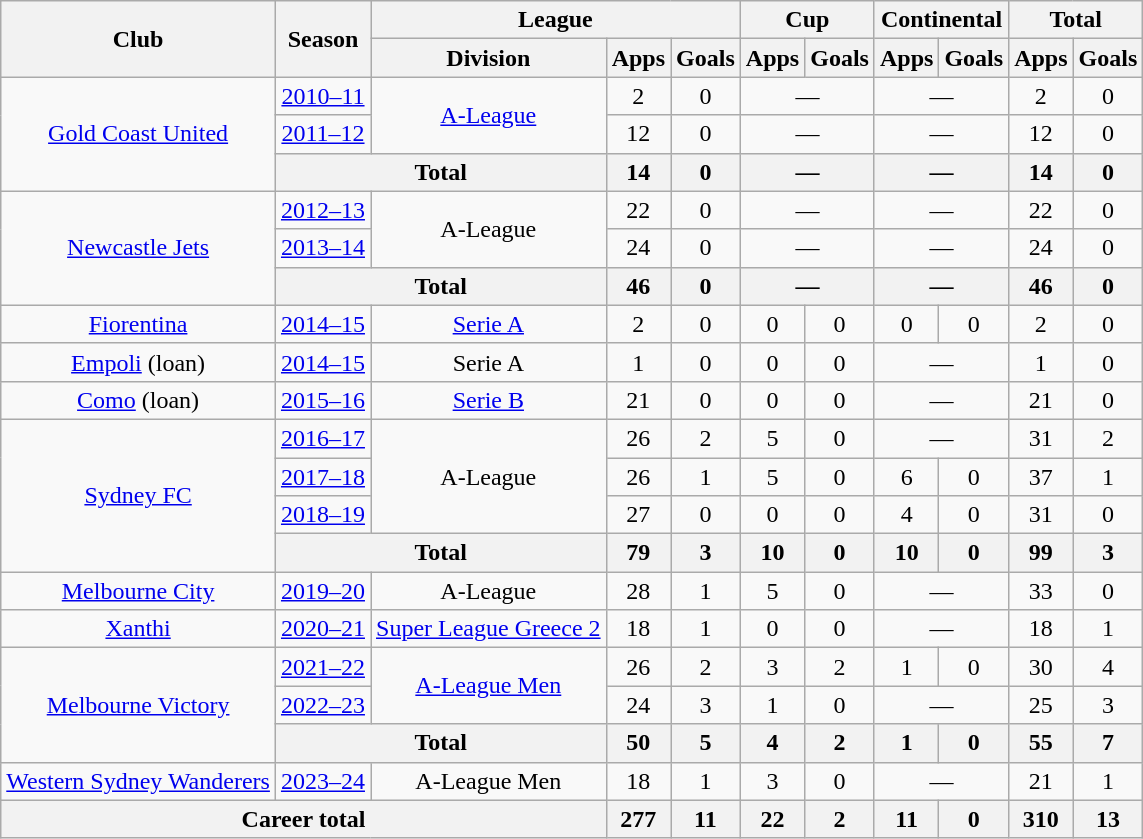<table class="wikitable" style="text-align: center;">
<tr>
<th rowspan="2">Club</th>
<th rowspan="2">Season</th>
<th colspan="3">League</th>
<th colspan="2">Cup</th>
<th colspan="2">Continental</th>
<th colspan="2">Total</th>
</tr>
<tr>
<th>Division</th>
<th>Apps</th>
<th>Goals</th>
<th>Apps</th>
<th>Goals</th>
<th>Apps</th>
<th>Goals</th>
<th>Apps</th>
<th>Goals</th>
</tr>
<tr>
<td rowspan="3" valign="center"><a href='#'>Gold Coast United</a></td>
<td><a href='#'>2010–11</a></td>
<td rowspan=2><a href='#'>A-League</a></td>
<td>2</td>
<td>0</td>
<td colspan="2">—</td>
<td colspan="2">—</td>
<td>2</td>
<td>0</td>
</tr>
<tr>
<td><a href='#'>2011–12</a></td>
<td>12</td>
<td>0</td>
<td colspan="2">—</td>
<td colspan="2">—</td>
<td>12</td>
<td>0</td>
</tr>
<tr>
<th colspan=2>Total</th>
<th>14</th>
<th>0</th>
<th colspan="2">—</th>
<th colspan="2">—</th>
<th>14</th>
<th>0</th>
</tr>
<tr>
<td rowspan="3" valign="center"><a href='#'>Newcastle Jets</a></td>
<td><a href='#'>2012–13</a></td>
<td rowspan=2>A-League</td>
<td>22</td>
<td>0</td>
<td colspan="2">—</td>
<td colspan="2">—</td>
<td>22</td>
<td>0</td>
</tr>
<tr>
<td><a href='#'>2013–14</a></td>
<td>24</td>
<td>0</td>
<td colspan="2">—</td>
<td colspan="2">—</td>
<td>24</td>
<td>0</td>
</tr>
<tr>
<th colspan=2>Total</th>
<th>46</th>
<th>0</th>
<th colspan="2">—</th>
<th colspan="2">—</th>
<th>46</th>
<th>0</th>
</tr>
<tr>
<td><a href='#'>Fiorentina</a></td>
<td><a href='#'>2014–15</a></td>
<td><a href='#'>Serie A</a></td>
<td>2</td>
<td>0</td>
<td>0</td>
<td>0</td>
<td>0</td>
<td>0</td>
<td>2</td>
<td>0</td>
</tr>
<tr>
<td><a href='#'>Empoli</a> (loan)</td>
<td><a href='#'>2014–15</a></td>
<td>Serie A</td>
<td>1</td>
<td>0</td>
<td>0</td>
<td>0</td>
<td colspan="2">—</td>
<td>1</td>
<td>0</td>
</tr>
<tr>
<td><a href='#'>Como</a> (loan)</td>
<td><a href='#'>2015–16</a></td>
<td><a href='#'>Serie B</a></td>
<td>21</td>
<td>0</td>
<td>0</td>
<td>0</td>
<td colspan="2">—</td>
<td>21</td>
<td>0</td>
</tr>
<tr>
<td rowspan=4><a href='#'>Sydney FC</a></td>
<td><a href='#'>2016–17</a></td>
<td rowspan=3>A-League</td>
<td>26</td>
<td>2</td>
<td>5</td>
<td>0</td>
<td colspan="2">—</td>
<td>31</td>
<td>2</td>
</tr>
<tr>
<td><a href='#'>2017–18</a></td>
<td>26</td>
<td>1</td>
<td>5</td>
<td>0</td>
<td>6</td>
<td>0</td>
<td>37</td>
<td>1</td>
</tr>
<tr>
<td><a href='#'>2018–19</a></td>
<td>27</td>
<td>0</td>
<td>0</td>
<td>0</td>
<td>4</td>
<td>0</td>
<td>31</td>
<td>0</td>
</tr>
<tr>
<th colspan=2>Total</th>
<th>79</th>
<th>3</th>
<th>10</th>
<th>0</th>
<th>10</th>
<th>0</th>
<th>99</th>
<th>3</th>
</tr>
<tr>
<td><a href='#'>Melbourne City</a></td>
<td><a href='#'>2019–20</a></td>
<td>A-League</td>
<td>28</td>
<td>1</td>
<td>5</td>
<td>0</td>
<td colspan="2">—</td>
<td>33</td>
<td>0</td>
</tr>
<tr>
<td><a href='#'>Xanthi</a></td>
<td><a href='#'>2020–21</a></td>
<td><a href='#'>Super League Greece 2</a></td>
<td>18</td>
<td>1</td>
<td>0</td>
<td>0</td>
<td colspan="2">—</td>
<td>18</td>
<td>1</td>
</tr>
<tr>
<td rowspan=3><a href='#'>Melbourne Victory</a></td>
<td><a href='#'>2021–22</a></td>
<td rowspan=2><a href='#'>A-League Men</a></td>
<td>26</td>
<td>2</td>
<td>3</td>
<td>2</td>
<td>1</td>
<td>0</td>
<td>30</td>
<td>4</td>
</tr>
<tr>
<td><a href='#'>2022–23</a></td>
<td>24</td>
<td>3</td>
<td>1</td>
<td>0</td>
<td colspan="2">—</td>
<td>25</td>
<td>3</td>
</tr>
<tr>
<th colspan=2>Total</th>
<th>50</th>
<th>5</th>
<th>4</th>
<th>2</th>
<th>1</th>
<th>0</th>
<th>55</th>
<th>7</th>
</tr>
<tr>
<td><a href='#'>Western Sydney Wanderers</a></td>
<td><a href='#'>2023–24</a></td>
<td>A-League Men</td>
<td>18</td>
<td>1</td>
<td>3</td>
<td>0</td>
<td colspan="2">—</td>
<td>21</td>
<td>1</td>
</tr>
<tr>
<th colspan="3">Career total</th>
<th>277</th>
<th>11</th>
<th>22</th>
<th>2</th>
<th>11</th>
<th>0</th>
<th>310</th>
<th>13</th>
</tr>
</table>
